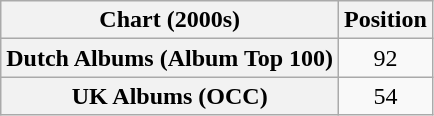<table class="wikitable plainrowheaders sortable">
<tr>
<th>Chart (2000s)</th>
<th>Position</th>
</tr>
<tr>
<th scope="row">Dutch Albums (Album Top 100)</th>
<td align="center">92</td>
</tr>
<tr>
<th scope="row">UK Albums (OCC)</th>
<td align="center">54</td>
</tr>
</table>
